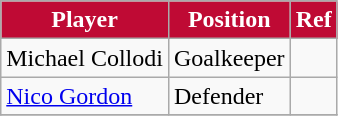<table class=wikitable>
<tr>
<th style="background-color:#BF0A34; color:#FFFFFF">Player</th>
<th style="background-color:#BF0A34; color:#FFFFFF">Position</th>
<th style="background-color:#BF0A34; color:#FFFFFF">Ref</th>
</tr>
<tr>
<td> Michael Collodi</td>
<td>Goalkeeper</td>
<td></td>
</tr>
<tr>
<td>  <a href='#'>Nico Gordon</a></td>
<td>Defender</td>
<td></td>
</tr>
<tr>
</tr>
</table>
